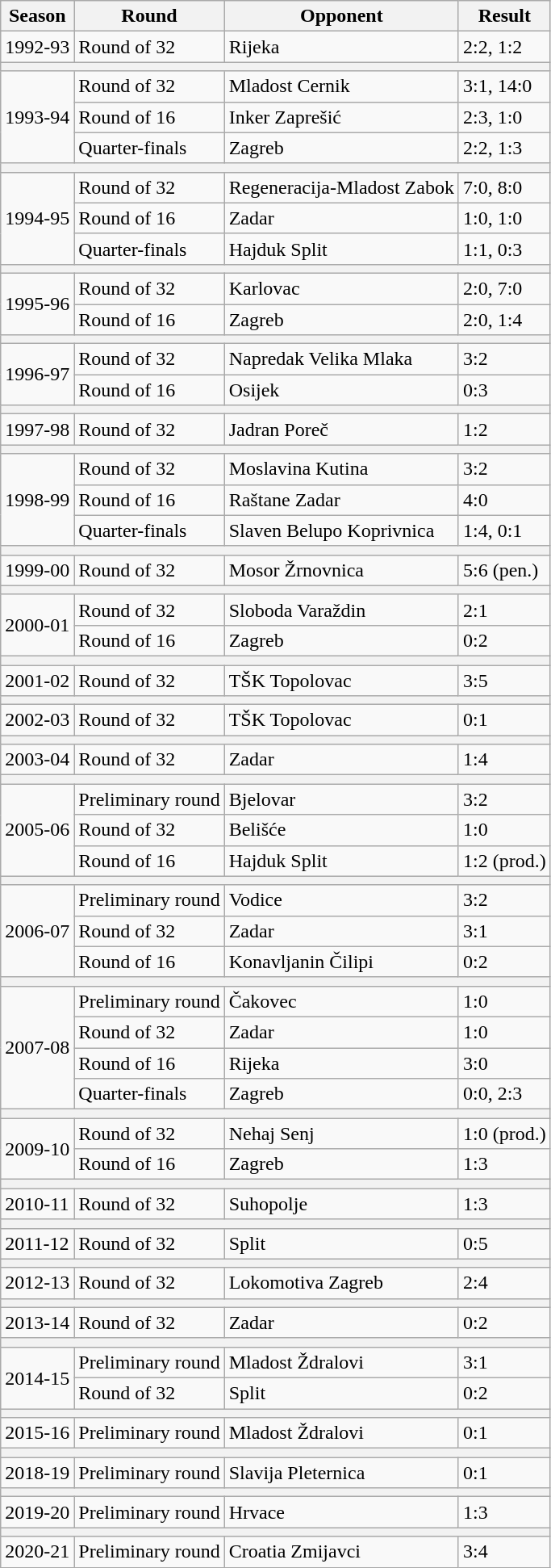<table class="wikitable sortable">
<tr>
<th>Season</th>
<th>Round</th>
<th>Opponent</th>
<th>Result</th>
</tr>
<tr>
<td>1992-93</td>
<td>Round of 32</td>
<td>Rijeka</td>
<td>2:2, 1:2</td>
</tr>
<tr>
<th colspan="4"></th>
</tr>
<tr>
<td rowspan="3">1993-94</td>
<td>Round of 32</td>
<td>Mladost Cernik</td>
<td>3:1, 14:0</td>
</tr>
<tr>
<td>Round of 16</td>
<td>Inker Zaprešić</td>
<td>2:3, 1:0</td>
</tr>
<tr>
<td>Quarter-finals</td>
<td>Zagreb</td>
<td>2:2, 1:3</td>
</tr>
<tr>
<th colspan="4"></th>
</tr>
<tr>
<td rowspan="3">1994-95</td>
<td>Round of 32</td>
<td>Regeneracija-Mladost Zabok</td>
<td>7:0, 8:0</td>
</tr>
<tr>
<td>Round of 16</td>
<td>Zadar</td>
<td>1:0, 1:0</td>
</tr>
<tr>
<td>Quarter-finals</td>
<td>Hajduk Split</td>
<td>1:1, 0:3</td>
</tr>
<tr>
<th colspan="4"></th>
</tr>
<tr>
<td rowspan="2">1995-96</td>
<td>Round of 32</td>
<td>Karlovac</td>
<td>2:0, 7:0</td>
</tr>
<tr>
<td>Round of 16</td>
<td>Zagreb</td>
<td>2:0, 1:4</td>
</tr>
<tr>
<th colspan="4"></th>
</tr>
<tr>
<td rowspan="2">1996-97</td>
<td>Round of 32</td>
<td>Napredak Velika Mlaka</td>
<td>3:2</td>
</tr>
<tr>
<td>Round of 16</td>
<td>Osijek</td>
<td>0:3</td>
</tr>
<tr>
<th colspan="4"></th>
</tr>
<tr>
<td>1997-98</td>
<td>Round of 32</td>
<td>Jadran Poreč</td>
<td>1:2</td>
</tr>
<tr>
<th colspan="4"></th>
</tr>
<tr>
<td rowspan="3">1998-99</td>
<td>Round of 32</td>
<td>Moslavina Kutina</td>
<td>3:2</td>
</tr>
<tr>
<td>Round of 16</td>
<td>Raštane Zadar</td>
<td>4:0</td>
</tr>
<tr>
<td>Quarter-finals</td>
<td>Slaven Belupo Koprivnica</td>
<td>1:4, 0:1</td>
</tr>
<tr>
<th colspan="4"></th>
</tr>
<tr>
<td>1999-00</td>
<td>Round of 32</td>
<td>Mosor Žrnovnica</td>
<td>5:6 (pen.)</td>
</tr>
<tr>
<th colspan="4"></th>
</tr>
<tr>
<td rowspan="2">2000-01</td>
<td>Round of 32</td>
<td>Sloboda Varaždin</td>
<td>2:1</td>
</tr>
<tr>
<td>Round of 16</td>
<td>Zagreb</td>
<td>0:2</td>
</tr>
<tr>
<th colspan="4"></th>
</tr>
<tr>
<td>2001-02</td>
<td>Round of 32</td>
<td>TŠK Topolovac</td>
<td>3:5</td>
</tr>
<tr>
<th colspan="4"></th>
</tr>
<tr>
<td>2002-03</td>
<td>Round of 32</td>
<td>TŠK Topolovac</td>
<td>0:1</td>
</tr>
<tr>
<th colspan="4"></th>
</tr>
<tr>
<td>2003-04</td>
<td>Round of 32</td>
<td>Zadar</td>
<td>1:4</td>
</tr>
<tr>
<th colspan="4"></th>
</tr>
<tr>
<td rowspan="3">2005-06</td>
<td>Preliminary round</td>
<td>Bjelovar</td>
<td>3:2</td>
</tr>
<tr>
<td>Round of 32</td>
<td>Belišće</td>
<td>1:0</td>
</tr>
<tr>
<td>Round of 16</td>
<td>Hajduk Split</td>
<td>1:2 (prod.)</td>
</tr>
<tr>
<th colspan="4"></th>
</tr>
<tr>
<td rowspan="3">2006-07</td>
<td>Preliminary round</td>
<td>Vodice</td>
<td>3:2</td>
</tr>
<tr>
<td>Round of 32</td>
<td>Zadar</td>
<td>3:1</td>
</tr>
<tr>
<td>Round of 16</td>
<td>Konavljanin Čilipi</td>
<td>0:2</td>
</tr>
<tr>
<th colspan="4"></th>
</tr>
<tr>
<td rowspan="4">2007-08</td>
<td>Preliminary round</td>
<td>Čakovec</td>
<td>1:0</td>
</tr>
<tr>
<td>Round of 32</td>
<td>Zadar</td>
<td>1:0</td>
</tr>
<tr>
<td>Round of 16</td>
<td>Rijeka</td>
<td>3:0</td>
</tr>
<tr>
<td>Quarter-finals</td>
<td>Zagreb</td>
<td>0:0, 2:3</td>
</tr>
<tr>
<th colspan="4"></th>
</tr>
<tr>
<td rowspan="2">2009-10</td>
<td>Round of 32</td>
<td>Nehaj Senj</td>
<td>1:0 (prod.)</td>
</tr>
<tr>
<td>Round of 16</td>
<td>Zagreb</td>
<td>1:3</td>
</tr>
<tr>
<th colspan="4"></th>
</tr>
<tr>
<td>2010-11</td>
<td>Round of 32</td>
<td>Suhopolje</td>
<td>1:3</td>
</tr>
<tr>
<th colspan="4"></th>
</tr>
<tr>
<td>2011-12</td>
<td>Round of 32</td>
<td>Split</td>
<td>0:5</td>
</tr>
<tr>
<th colspan="4"></th>
</tr>
<tr>
<td>2012-13</td>
<td>Round of 32</td>
<td>Lokomotiva Zagreb</td>
<td>2:4</td>
</tr>
<tr>
<th colspan="4"></th>
</tr>
<tr>
<td>2013-14</td>
<td>Round of 32</td>
<td>Zadar</td>
<td>0:2</td>
</tr>
<tr>
<th colspan="4"></th>
</tr>
<tr>
<td rowspan="2">2014-15</td>
<td>Preliminary round</td>
<td>Mladost Ždralovi</td>
<td>3:1</td>
</tr>
<tr>
<td>Round of 32</td>
<td>Split</td>
<td>0:2</td>
</tr>
<tr>
<th colspan="4"></th>
</tr>
<tr>
<td>2015-16</td>
<td>Preliminary round</td>
<td>Mladost Ždralovi</td>
<td>0:1</td>
</tr>
<tr>
<th colspan="4"></th>
</tr>
<tr>
<td>2018-19</td>
<td>Preliminary round</td>
<td>Slavija Pleternica</td>
<td>0:1</td>
</tr>
<tr>
<th colspan="4"></th>
</tr>
<tr>
<td>2019-20</td>
<td>Preliminary round</td>
<td>Hrvace</td>
<td>1:3</td>
</tr>
<tr>
<th colspan="4"></th>
</tr>
<tr>
<td>2020-21</td>
<td>Preliminary round</td>
<td>Croatia Zmijavci</td>
<td>3:4</td>
</tr>
</table>
